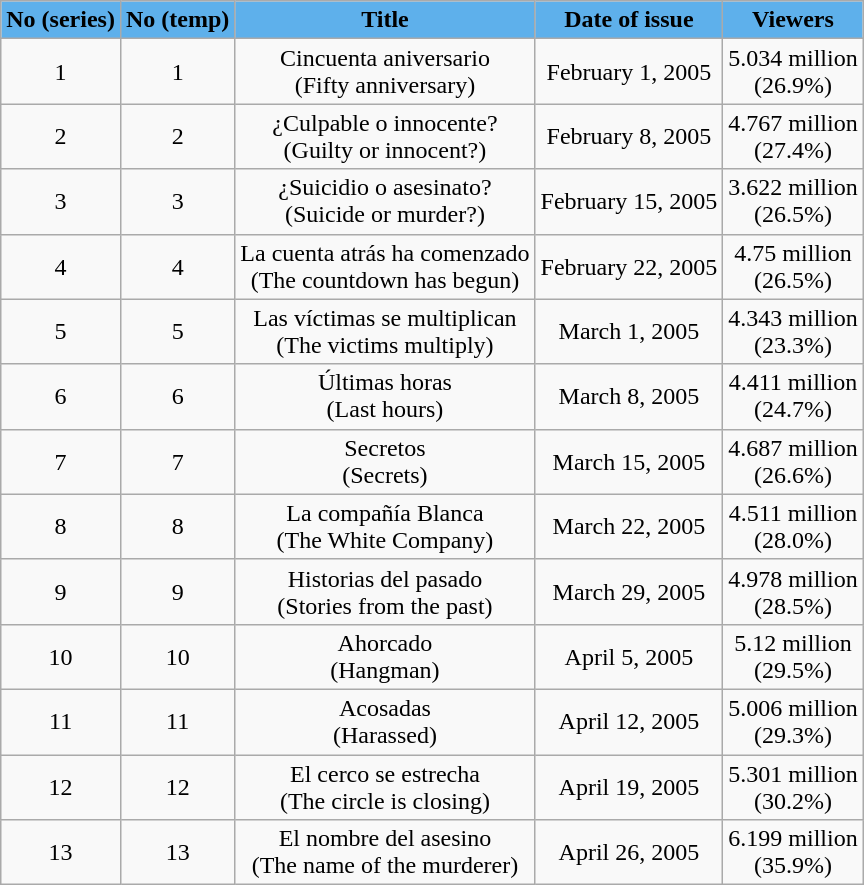<table class="wikitable" style="text-align:center">
<tr>
<th style= "background:#5eb0eb;">No (series)</th>
<th style= "background:#5eb0eb;">No (temp)</th>
<th style= "background:#5eb0eb;">Title</th>
<th style= "background:#5eb0eb;">Date of issue</th>
<th style= "background:#5eb0eb;">Viewers</th>
</tr>
<tr>
<td>1</td>
<td>1</td>
<td>Cincuenta aniversario<br>(Fifty anniversary)</td>
<td>February 1, 2005</td>
<td>5.034 million<br>(26.9%)</td>
</tr>
<tr>
<td>2</td>
<td>2</td>
<td>¿Culpable o innocente?<br>(Guilty or innocent?)</td>
<td>February 8, 2005</td>
<td>4.767 million<br>(27.4%)</td>
</tr>
<tr>
<td>3</td>
<td>3</td>
<td>¿Suicidio o asesinato?<br>(Suicide or murder?)</td>
<td>February 15, 2005</td>
<td>3.622 million<br>(26.5%)</td>
</tr>
<tr>
<td>4</td>
<td>4</td>
<td>La cuenta atrás ha comenzado<br>(The countdown has begun)</td>
<td>February 22, 2005</td>
<td>4.75 million<br>(26.5%)</td>
</tr>
<tr>
<td>5</td>
<td>5</td>
<td>Las víctimas se multiplican<br>(The victims multiply)</td>
<td>March 1, 2005</td>
<td>4.343 million<br>(23.3%)</td>
</tr>
<tr>
<td>6</td>
<td>6</td>
<td>Últimas horas<br>(Last hours)</td>
<td>March 8, 2005</td>
<td>4.411 million<br>(24.7%)</td>
</tr>
<tr>
<td>7</td>
<td>7</td>
<td>Secretos<br>(Secrets)</td>
<td>March 15, 2005</td>
<td>4.687 million<br>(26.6%)</td>
</tr>
<tr>
<td>8</td>
<td>8</td>
<td>La compañía Blanca<br>(The White Company)</td>
<td>March 22, 2005</td>
<td>4.511 million<br>(28.0%)</td>
</tr>
<tr>
<td>9</td>
<td>9</td>
<td>Historias del pasado<br>(Stories from the past)</td>
<td>March 29, 2005</td>
<td>4.978 million<br>(28.5%)</td>
</tr>
<tr>
<td>10</td>
<td>10</td>
<td>Ahorcado<br>(Hangman)</td>
<td>April 5, 2005</td>
<td>5.12 million<br>(29.5%)</td>
</tr>
<tr>
<td>11</td>
<td>11</td>
<td>Acosadas<br>(Harassed)</td>
<td>April 12, 2005</td>
<td>5.006 million<br>(29.3%)</td>
</tr>
<tr>
<td>12</td>
<td>12</td>
<td>El cerco se estrecha<br>(The circle is closing)</td>
<td>April 19, 2005</td>
<td>5.301 million<br>(30.2%)</td>
</tr>
<tr>
<td>13</td>
<td>13</td>
<td>El nombre del asesino<br>(The name of the murderer)</td>
<td>April 26, 2005</td>
<td>6.199 million<br>(35.9%)</td>
</tr>
</table>
